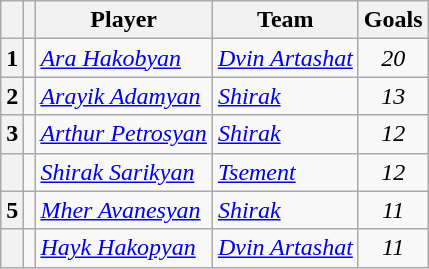<table class="wikitable">
<tr>
<th></th>
<th></th>
<th>Player</th>
<th>Team</th>
<th>Goals</th>
</tr>
<tr>
<th>1</th>
<td></td>
<td><em><a href='#'>Ara Hakobyan</a></em></td>
<td><em><a href='#'>Dvin Artashat</a></em></td>
<td align=center><em>20</em></td>
</tr>
<tr>
<th>2</th>
<td></td>
<td><em><a href='#'>Arayik Adamyan</a></em></td>
<td><em><a href='#'>Shirak</a></em></td>
<td align=center><em>13</em></td>
</tr>
<tr>
<th>3</th>
<td></td>
<td><em><a href='#'>Arthur Petrosyan</a></em></td>
<td><em><a href='#'>Shirak</a></em></td>
<td align=center><em>12</em></td>
</tr>
<tr>
<th></th>
<td></td>
<td><em><a href='#'>Shirak Sarikyan</a></em></td>
<td><em><a href='#'>Tsement</a></em></td>
<td align=center><em>12</em></td>
</tr>
<tr>
<th>5</th>
<td></td>
<td><em><a href='#'>Mher Avanesyan</a></em></td>
<td><em><a href='#'>Shirak</a></em></td>
<td align=center><em>11</em></td>
</tr>
<tr>
<th></th>
<td></td>
<td><em><a href='#'>Hayk Hakopyan</a></em></td>
<td><em><a href='#'>Dvin Artashat</a></em></td>
<td align=center><em>11</em></td>
</tr>
</table>
